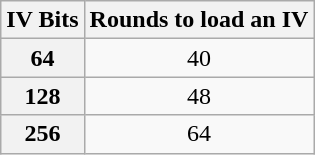<table class="wikitable">
<tr>
<th align="center">IV Bits</th>
<th align="center">Rounds to load an IV</th>
</tr>
<tr>
<th align="center">64</th>
<td align="center">40</td>
</tr>
<tr>
<th align="center">128</th>
<td align="center">48</td>
</tr>
<tr>
<th align="center">256</th>
<td align="center">64</td>
</tr>
</table>
